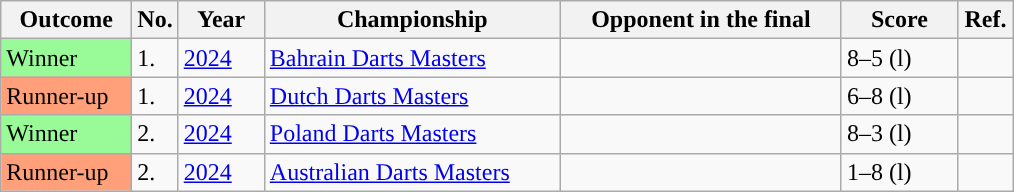<table class="sortable wikitable">
<tr>
<th width="80">Outcome</th>
<th width="20">No.</th>
<th width="50">Year</th>
<th style="width:190px;">Championship</th>
<th style="width:180px;">Opponent in the final</th>
<th width="70">Score</th>
<th width="30">Ref.</th>
</tr>
<tr>
<td style="background:#98FB98">Winner</td>
<td>1.</td>
<td><a href='#'>2024</a></td>
<td><a href='#'>Bahrain Darts Masters</a></td>
<td></td>
<td>8–5 (l)</td>
<td></td>
</tr>
<tr>
<td style="background:#ffa07a">Runner-up</td>
<td>1.</td>
<td><a href='#'>2024</a></td>
<td><a href='#'>Dutch Darts Masters</a></td>
<td></td>
<td>6–8 (l)</td>
<td></td>
</tr>
<tr>
<td style="background:#98FB98">Winner</td>
<td>2.</td>
<td><a href='#'>2024</a></td>
<td><a href='#'>Poland Darts Masters</a></td>
<td></td>
<td>8–3 (l)</td>
<td></td>
</tr>
<tr>
<td style="background:#ffa07a">Runner-up</td>
<td>2.</td>
<td><a href='#'>2024</a></td>
<td><a href='#'>Australian Darts Masters</a></td>
<td></td>
<td>1–8 (l)</td>
<td></td>
</tr>
</table>
